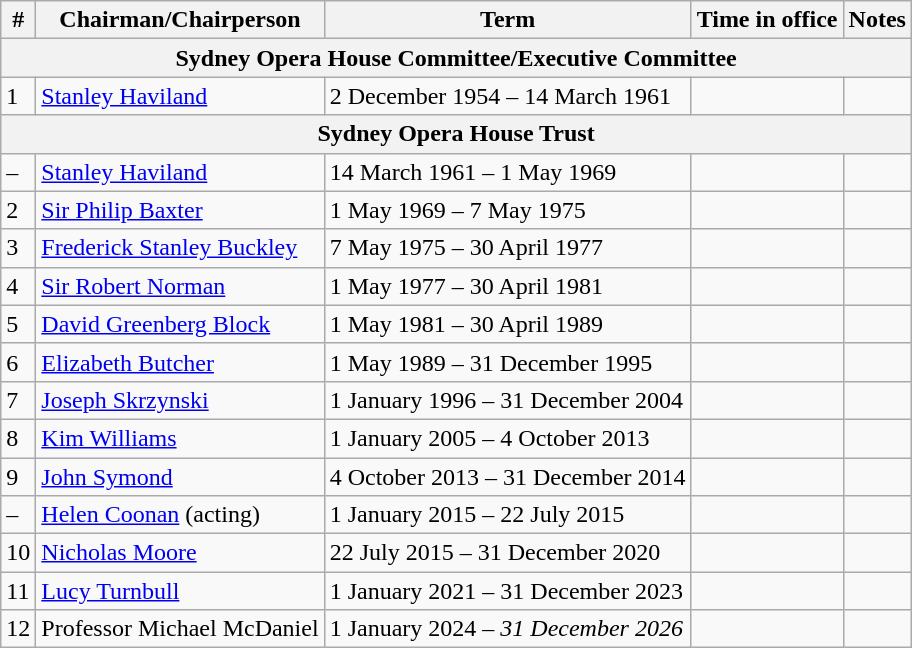<table class="wikitable">
<tr>
<th>#</th>
<th>Chairman/Chairperson</th>
<th>Term</th>
<th>Time in office</th>
<th>Notes</th>
</tr>
<tr>
<th colspan=5>Sydney Opera House Committee/Executive Committee</th>
</tr>
<tr>
<td>1</td>
<td><a href='#'>Stanley Haviland</a> </td>
<td>2 December 1954 – 14 March 1961</td>
<td></td>
<td></td>
</tr>
<tr>
<th colspan=5>Sydney Opera House Trust</th>
</tr>
<tr>
<td>–</td>
<td><a href='#'>Stanley Haviland</a> </td>
<td>14 March 1961 – 1 May 1969</td>
<td></td>
<td></td>
</tr>
<tr>
<td>2</td>
<td><a href='#'>Sir Philip Baxter</a> </td>
<td>1 May 1969 – 7 May 1975</td>
<td></td>
<td></td>
</tr>
<tr>
<td>3</td>
<td><a href='#'>Frederick Stanley Buckley</a> </td>
<td>7 May 1975 – 30 April 1977</td>
<td></td>
<td></td>
</tr>
<tr>
<td>4</td>
<td><a href='#'>Sir Robert Norman</a></td>
<td>1 May 1977 – 30 April 1981</td>
<td></td>
<td></td>
</tr>
<tr>
<td>5</td>
<td><a href='#'>David Greenberg Block</a> </td>
<td>1 May 1981 – 30 April 1989</td>
<td></td>
<td></td>
</tr>
<tr>
<td>6</td>
<td><a href='#'>Elizabeth Butcher</a> </td>
<td>1 May 1989 – 31 December 1995</td>
<td></td>
<td></td>
</tr>
<tr>
<td>7</td>
<td><a href='#'>Joseph Skrzynski</a> </td>
<td>1 January 1996 – 31 December 2004</td>
<td></td>
<td></td>
</tr>
<tr>
<td>8</td>
<td><a href='#'>Kim Williams</a> </td>
<td>1 January 2005 – 4 October 2013</td>
<td></td>
<td></td>
</tr>
<tr>
<td>9</td>
<td><a href='#'>John Symond</a> </td>
<td>4 October 2013 – 31 December 2014</td>
<td></td>
<td></td>
</tr>
<tr>
<td>–</td>
<td><a href='#'>Helen Coonan</a> (acting)</td>
<td>1 January 2015 – 22 July 2015</td>
<td></td>
<td></td>
</tr>
<tr>
<td>10</td>
<td><a href='#'>Nicholas Moore</a></td>
<td>22 July 2015 – 31 December 2020</td>
<td></td>
<td></td>
</tr>
<tr>
<td>11</td>
<td><a href='#'>Lucy Turnbull</a> </td>
<td>1 January 2021 – 31 December 2023</td>
<td></td>
<td></td>
</tr>
<tr>
<td>12</td>
<td>Professor Michael McDaniel </td>
<td>1 January 2024 – <em>31 December 2026</em></td>
<td></td>
<td></td>
</tr>
</table>
